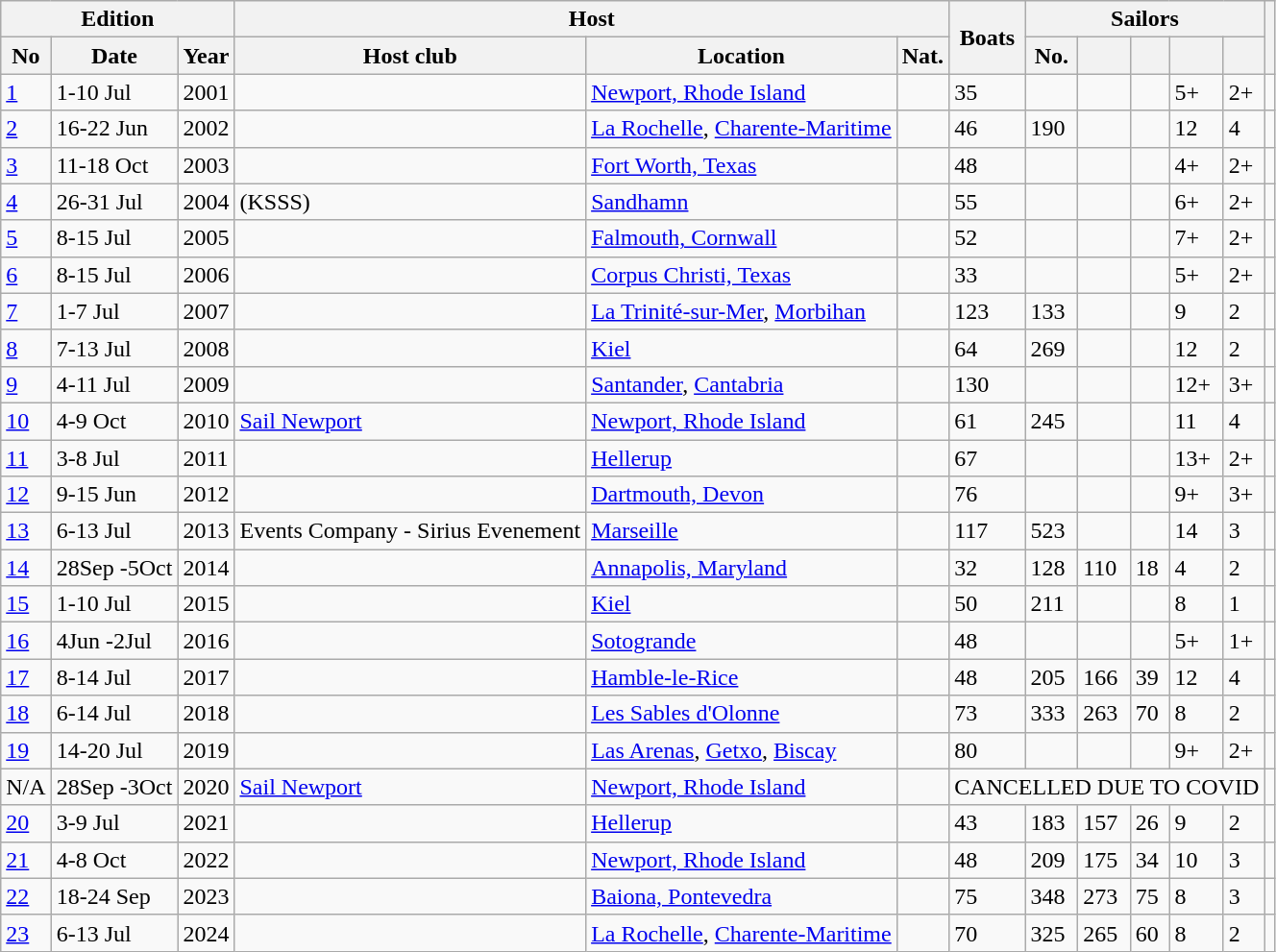<table class="wikitable sortable">
<tr>
<th colspan=3>Edition</th>
<th colspan=3>Host</th>
<th rowspan=2>Boats</th>
<th colspan=5>Sailors</th>
<th rowspan=2></th>
</tr>
<tr>
<th>No</th>
<th>Date</th>
<th>Year</th>
<th>Host club</th>
<th>Location</th>
<th>Nat.</th>
<th>No.</th>
<th></th>
<th></th>
<th></th>
<th></th>
</tr>
<tr>
<td><a href='#'>1</a></td>
<td>1-10 Jul</td>
<td>2001</td>
<td></td>
<td><a href='#'>Newport, Rhode Island</a></td>
<td></td>
<td>35</td>
<td></td>
<td></td>
<td></td>
<td>5+</td>
<td>2+</td>
<td></td>
</tr>
<tr>
<td><a href='#'>2</a></td>
<td>16-22 Jun</td>
<td>2002</td>
<td></td>
<td><a href='#'>La Rochelle</a>, <a href='#'>Charente-Maritime</a></td>
<td></td>
<td>46</td>
<td>190</td>
<td></td>
<td></td>
<td>12</td>
<td>4</td>
<td></td>
</tr>
<tr>
<td><a href='#'>3</a></td>
<td>11-18 Oct</td>
<td>2003</td>
<td></td>
<td><a href='#'>Fort Worth, Texas</a></td>
<td></td>
<td>48</td>
<td></td>
<td></td>
<td></td>
<td>4+</td>
<td>2+</td>
<td></td>
</tr>
<tr>
<td><a href='#'>4</a></td>
<td>26-31 Jul</td>
<td>2004</td>
<td> (KSSS)</td>
<td><a href='#'>Sandhamn</a></td>
<td></td>
<td>55</td>
<td></td>
<td></td>
<td></td>
<td>6+</td>
<td>2+</td>
<td>	</td>
</tr>
<tr>
<td><a href='#'>5</a></td>
<td>8-15 Jul</td>
<td>2005</td>
<td></td>
<td><a href='#'>Falmouth, Cornwall</a></td>
<td></td>
<td>52</td>
<td></td>
<td></td>
<td></td>
<td>7+</td>
<td>2+</td>
<td>	</td>
</tr>
<tr>
<td><a href='#'>6</a></td>
<td>8-15 Jul</td>
<td>2006</td>
<td></td>
<td><a href='#'>Corpus Christi, Texas</a></td>
<td></td>
<td>33</td>
<td></td>
<td></td>
<td></td>
<td>5+</td>
<td>2+</td>
<td></td>
</tr>
<tr>
<td><a href='#'>7</a></td>
<td>1-7 Jul</td>
<td>2007</td>
<td></td>
<td><a href='#'>La Trinité-sur-Mer</a>, <a href='#'>Morbihan</a></td>
<td></td>
<td>123</td>
<td>133</td>
<td></td>
<td></td>
<td>9</td>
<td>2</td>
<td></td>
</tr>
<tr>
<td><a href='#'>8</a></td>
<td>7-13 Jul</td>
<td>2008</td>
<td></td>
<td><a href='#'>Kiel</a></td>
<td></td>
<td>64</td>
<td>269</td>
<td></td>
<td></td>
<td>12</td>
<td>2</td>
<td></td>
</tr>
<tr>
<td><a href='#'>9</a></td>
<td>4-11 Jul</td>
<td>2009</td>
<td></td>
<td><a href='#'>Santander</a>, <a href='#'>Cantabria</a></td>
<td></td>
<td>130</td>
<td></td>
<td></td>
<td></td>
<td>12+</td>
<td>3+</td>
<td></td>
</tr>
<tr>
<td><a href='#'>10</a></td>
<td>4-9 Oct</td>
<td>2010</td>
<td><a href='#'>Sail Newport</a></td>
<td><a href='#'>Newport, Rhode Island</a></td>
<td></td>
<td>61</td>
<td>245</td>
<td></td>
<td></td>
<td>11</td>
<td>4</td>
<td></td>
</tr>
<tr>
<td><a href='#'>11</a></td>
<td>3-8 Jul</td>
<td>2011</td>
<td></td>
<td><a href='#'>Hellerup</a></td>
<td></td>
<td>67</td>
<td></td>
<td></td>
<td></td>
<td>13+</td>
<td>2+</td>
<td></td>
</tr>
<tr>
<td><a href='#'>12</a></td>
<td>9-15 Jun</td>
<td>2012</td>
<td></td>
<td><a href='#'>Dartmouth, Devon</a></td>
<td></td>
<td>76</td>
<td></td>
<td></td>
<td></td>
<td>9+</td>
<td>3+</td>
<td>	</td>
</tr>
<tr>
<td><a href='#'>13</a></td>
<td>6-13 Jul</td>
<td>2013</td>
<td>Events Company - Sirius Evenement</td>
<td><a href='#'>Marseille</a></td>
<td></td>
<td>117</td>
<td>523</td>
<td></td>
<td></td>
<td>14</td>
<td>3</td>
<td>	</td>
</tr>
<tr>
<td><a href='#'>14</a></td>
<td>28Sep -5Oct</td>
<td>2014</td>
<td></td>
<td><a href='#'>Annapolis, Maryland</a></td>
<td></td>
<td>32</td>
<td>128</td>
<td>110</td>
<td>18</td>
<td>4</td>
<td>2</td>
<td>		</td>
</tr>
<tr>
<td><a href='#'>15</a></td>
<td>1-10 Jul</td>
<td>2015</td>
<td></td>
<td><a href='#'>Kiel</a></td>
<td></td>
<td>50</td>
<td>211</td>
<td></td>
<td></td>
<td>8</td>
<td>1</td>
<td>		</td>
</tr>
<tr>
<td><a href='#'>16</a></td>
<td>4Jun -2Jul</td>
<td>2016</td>
<td></td>
<td><a href='#'>Sotogrande</a></td>
<td></td>
<td>48</td>
<td></td>
<td></td>
<td></td>
<td>5+</td>
<td>1+</td>
<td>					</td>
</tr>
<tr>
<td><a href='#'>17</a></td>
<td>8-14 Jul</td>
<td>2017</td>
<td></td>
<td><a href='#'>Hamble-le-Rice</a></td>
<td></td>
<td>48</td>
<td>205</td>
<td>166</td>
<td>39</td>
<td>12</td>
<td>4</td>
<td>						</td>
</tr>
<tr>
<td><a href='#'>18</a></td>
<td>6-14 Jul</td>
<td>2018</td>
<td></td>
<td><a href='#'>Les Sables d'Olonne</a></td>
<td></td>
<td>73</td>
<td>333</td>
<td>263</td>
<td>70</td>
<td>8</td>
<td>2</td>
<td>	</td>
</tr>
<tr>
<td><a href='#'>19</a></td>
<td>14-20 Jul</td>
<td>2019</td>
<td></td>
<td><a href='#'>Las Arenas</a>, <a href='#'>Getxo</a>, <a href='#'>Biscay</a></td>
<td></td>
<td>80</td>
<td></td>
<td></td>
<td></td>
<td>9+</td>
<td>2+</td>
<td>					</td>
</tr>
<tr>
<td>N/A</td>
<td>28Sep -3Oct</td>
<td>2020</td>
<td><a href='#'>Sail Newport</a></td>
<td><a href='#'>Newport, Rhode Island</a></td>
<td></td>
<td COLSPAN=6>CANCELLED DUE TO COVID</td>
<td></td>
</tr>
<tr>
<td><a href='#'>20</a></td>
<td>3-9 Jul</td>
<td>2021</td>
<td></td>
<td><a href='#'>Hellerup</a></td>
<td></td>
<td>43</td>
<td>183</td>
<td>157</td>
<td>26</td>
<td>9</td>
<td>2</td>
<td>	</td>
</tr>
<tr>
<td><a href='#'>21</a></td>
<td>4-8 Oct</td>
<td>2022</td>
<td></td>
<td><a href='#'>Newport, Rhode Island</a></td>
<td></td>
<td>48</td>
<td>209</td>
<td>175</td>
<td>34</td>
<td>10</td>
<td>3</td>
<td>			</td>
</tr>
<tr>
<td><a href='#'>22</a></td>
<td>18-24 Sep</td>
<td>2023</td>
<td></td>
<td><a href='#'>Baiona, Pontevedra</a></td>
<td></td>
<td>75</td>
<td>348</td>
<td>273</td>
<td>75</td>
<td>8</td>
<td>3</td>
<td></td>
</tr>
<tr>
<td><a href='#'>23</a></td>
<td>6-13 Jul</td>
<td>2024</td>
<td></td>
<td><a href='#'>La Rochelle</a>, <a href='#'>Charente-Maritime</a></td>
<td></td>
<td>70</td>
<td>325</td>
<td>265</td>
<td>60</td>
<td>8</td>
<td>2</td>
<td></td>
</tr>
</table>
